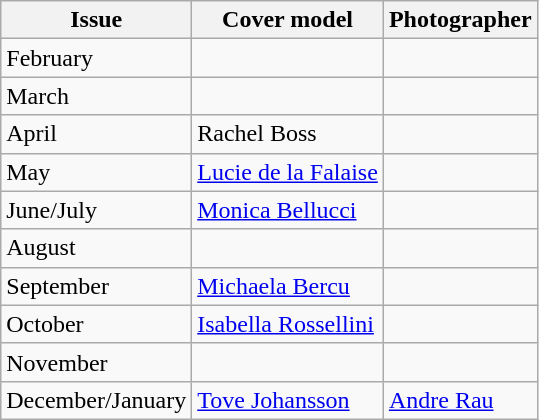<table class="sortable wikitable">
<tr>
<th>Issue</th>
<th>Cover model</th>
<th>Photographer</th>
</tr>
<tr>
<td>February</td>
<td></td>
<td></td>
</tr>
<tr>
<td>March</td>
<td></td>
<td></td>
</tr>
<tr>
<td>April</td>
<td>Rachel Boss</td>
<td></td>
</tr>
<tr>
<td>May</td>
<td><a href='#'>Lucie de la Falaise</a></td>
<td></td>
</tr>
<tr>
<td>June/July</td>
<td><a href='#'>Monica Bellucci</a></td>
<td></td>
</tr>
<tr>
<td>August</td>
<td></td>
<td></td>
</tr>
<tr>
<td>September</td>
<td><a href='#'>Michaela Bercu</a></td>
<td></td>
</tr>
<tr>
<td>October</td>
<td><a href='#'>Isabella Rossellini</a></td>
<td></td>
</tr>
<tr>
<td>November</td>
<td></td>
<td></td>
</tr>
<tr>
<td>December/January</td>
<td><a href='#'>Tove Johansson</a></td>
<td><a href='#'>Andre Rau</a></td>
</tr>
</table>
